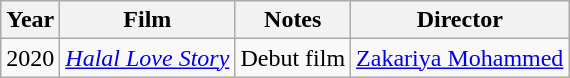<table class="wikitable sortable">
<tr>
<th>Year</th>
<th>Film</th>
<th>Notes</th>
<th>Director</th>
</tr>
<tr>
<td>2020</td>
<td><em><a href='#'>Halal Love Story</a></em></td>
<td>Debut film</td>
<td><a href='#'>Zakariya Mohammed</a></td>
</tr>
</table>
